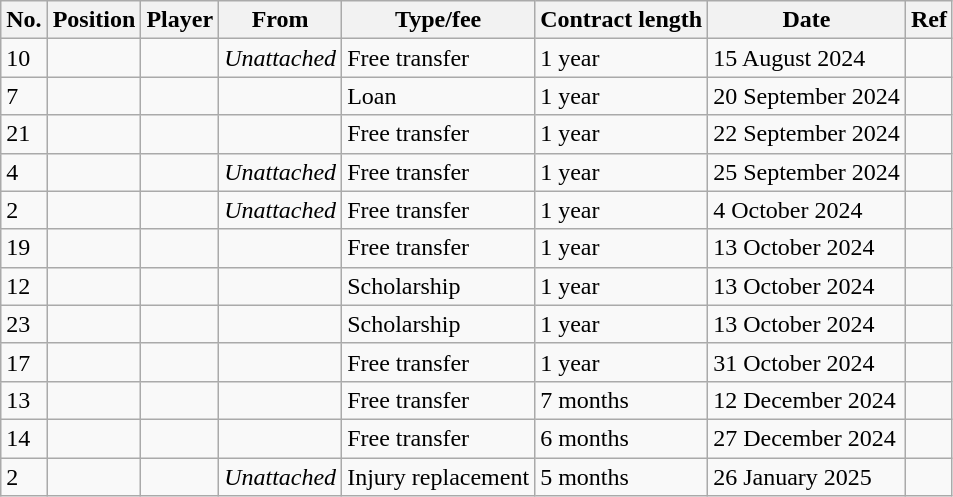<table class="wikitable plainrowheaders sortable" style="text-align:center; text-align:left">
<tr>
<th scope="col">No.</th>
<th scope="col">Position</th>
<th scope="col">Player</th>
<th scope="col">From</th>
<th scope="col">Type/fee</th>
<th scope="col">Contract length</th>
<th scope="col">Date</th>
<th scope="col" class="unsortable">Ref</th>
</tr>
<tr>
<td>10</td>
<td></td>
<td align=left></td>
<td><em>Unattached</em></td>
<td>Free transfer</td>
<td>1 year</td>
<td>15 August 2024</td>
<td></td>
</tr>
<tr>
<td>7</td>
<td></td>
<td align=left></td>
<td></td>
<td>Loan</td>
<td>1 year</td>
<td>20 September 2024</td>
<td></td>
</tr>
<tr>
<td>21</td>
<td></td>
<td align=left></td>
<td></td>
<td>Free transfer</td>
<td>1 year</td>
<td>22 September 2024</td>
<td></td>
</tr>
<tr>
<td>4</td>
<td></td>
<td align=left></td>
<td><em>Unattached</em></td>
<td>Free transfer</td>
<td>1 year</td>
<td>25 September 2024</td>
<td></td>
</tr>
<tr>
<td>2</td>
<td></td>
<td align=left></td>
<td><em>Unattached</em></td>
<td>Free transfer</td>
<td>1 year</td>
<td>4 October 2024</td>
<td></td>
</tr>
<tr>
<td>19</td>
<td></td>
<td align=left></td>
<td></td>
<td>Free transfer</td>
<td>1 year</td>
<td>13 October 2024</td>
<td></td>
</tr>
<tr>
<td>12</td>
<td></td>
<td align=left></td>
<td></td>
<td>Scholarship</td>
<td>1 year</td>
<td>13 October 2024</td>
<td></td>
</tr>
<tr>
<td>23</td>
<td></td>
<td align=left></td>
<td></td>
<td>Scholarship</td>
<td>1 year</td>
<td>13 October 2024</td>
<td></td>
</tr>
<tr>
<td>17</td>
<td></td>
<td align=left></td>
<td></td>
<td>Free transfer</td>
<td>1 year</td>
<td>31 October 2024</td>
<td></td>
</tr>
<tr>
<td>13</td>
<td></td>
<td align=left></td>
<td></td>
<td>Free transfer</td>
<td>7 months</td>
<td>12 December 2024</td>
<td></td>
</tr>
<tr>
<td>14</td>
<td></td>
<td align=left></td>
<td></td>
<td>Free transfer</td>
<td>6 months</td>
<td>27 December 2024</td>
<td></td>
</tr>
<tr>
<td>2</td>
<td></td>
<td align=left></td>
<td><em>Unattached</em></td>
<td>Injury replacement</td>
<td>5 months</td>
<td>26 January 2025</td>
<td></td>
</tr>
</table>
